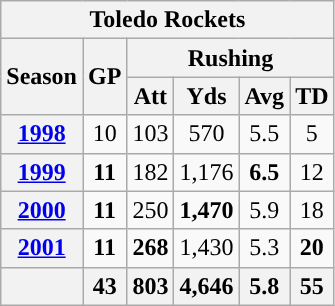<table class="wikitable" style="text-align:center;">
<tr>
<th colspan="16">Toledo Rockets</th>
</tr>
<tr>
<th rowspan="2">Season</th>
<th rowspan="2">GP</th>
<th colspan="6">Rushing</th>
</tr>
<tr>
<th>Att</th>
<th>Yds</th>
<th>Avg</th>
<th>TD</th>
</tr>
<tr>
<th><a href='#'>1998</a></th>
<td>10</td>
<td>103</td>
<td>570</td>
<td>5.5</td>
<td>5</td>
</tr>
<tr>
<th><a href='#'>1999</a></th>
<td><strong>11</strong></td>
<td>182</td>
<td>1,176</td>
<td><strong>6.5</strong></td>
<td>12</td>
</tr>
<tr>
<th><a href='#'>2000</a></th>
<td><strong>11</strong></td>
<td>250</td>
<td><strong>1,470</strong></td>
<td>5.9</td>
<td>18</td>
</tr>
<tr>
<th><a href='#'>2001</a></th>
<td><strong>11</strong></td>
<td><strong>268</strong></td>
<td>1,430</td>
<td>5.3</td>
<td><strong>20</strong></td>
</tr>
<tr>
<th></th>
<th>43</th>
<th>803</th>
<th>4,646</th>
<th>5.8</th>
<th>55</th>
</tr>
</table>
